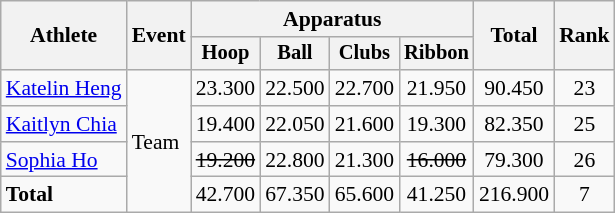<table class=wikitable style="font-size:90%">
<tr>
<th rowspan=2>Athlete</th>
<th rowspan=2>Event</th>
<th colspan=4>Apparatus</th>
<th rowspan=2>Total</th>
<th rowspan=2>Rank</th>
</tr>
<tr style="font-size:95%;">
<th>Hoop</th>
<th>Ball</th>
<th>Clubs</th>
<th>Ribbon</th>
</tr>
<tr align=center>
<td align=left><a href='#'>Katelin Heng</a></td>
<td align=left rowspan=4>Team</td>
<td>23.300</td>
<td>22.500</td>
<td>22.700</td>
<td>21.950</td>
<td>90.450</td>
<td>23</td>
</tr>
<tr align=center>
<td align=left><a href='#'>Kaitlyn Chia</a></td>
<td>19.400</td>
<td>22.050</td>
<td>21.600</td>
<td>19.300</td>
<td>82.350</td>
<td>25</td>
</tr>
<tr align=center>
<td align=left><a href='#'>Sophia Ho</a></td>
<td><s>19.200</s></td>
<td>22.800</td>
<td>21.300</td>
<td><s>16.000</s></td>
<td>79.300</td>
<td>26</td>
</tr>
<tr align=center>
<td align=left><strong>Total</strong></td>
<td>42.700</td>
<td>67.350</td>
<td>65.600</td>
<td>41.250</td>
<td>216.900</td>
<td>7</td>
</tr>
</table>
